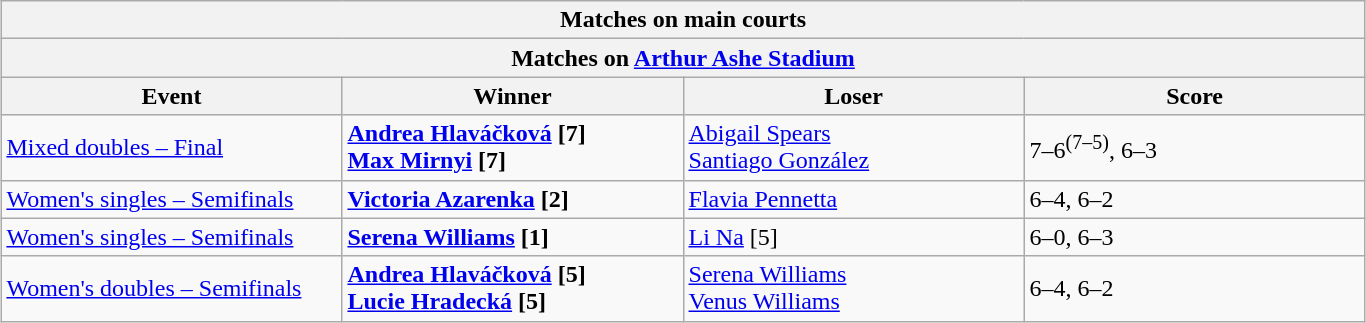<table class="wikitable collapsible uncollapsed" style="margin:auto;">
<tr>
<th colspan="4" style="white-space:nowrap;">Matches on main courts</th>
</tr>
<tr>
<th colspan="4"><strong>Matches on <a href='#'>Arthur Ashe Stadium</a></strong></th>
</tr>
<tr>
<th width="220">Event</th>
<th width="220">Winner</th>
<th width="220">Loser</th>
<th width="220">Score</th>
</tr>
<tr>
<td><a href='#'>Mixed doubles – Final</a></td>
<td> <strong><a href='#'>Andrea Hlaváčková</a> [7]</strong> <br> <strong><a href='#'>Max Mirnyi</a> [7]</strong></td>
<td> <a href='#'>Abigail Spears</a><br> <a href='#'>Santiago González</a></td>
<td>7–6<sup>(7–5)</sup>, 6–3</td>
</tr>
<tr>
<td><a href='#'>Women's singles – Semifinals</a></td>
<td> <strong><a href='#'>Victoria Azarenka</a> [2]</strong></td>
<td> <a href='#'>Flavia Pennetta</a></td>
<td>6–4, 6–2</td>
</tr>
<tr>
<td><a href='#'>Women's singles – Semifinals</a></td>
<td> <strong><a href='#'>Serena Williams</a> [1]</strong></td>
<td> <a href='#'>Li Na</a> [5]</td>
<td>6–0, 6–3</td>
</tr>
<tr>
<td><a href='#'>Women's doubles – Semifinals</a></td>
<td> <strong><a href='#'>Andrea Hlaváčková</a> [5]</strong> <br> <strong> <a href='#'>Lucie Hradecká</a> [5]</strong></td>
<td> <a href='#'>Serena Williams</a> <br>  <a href='#'>Venus Williams</a></td>
<td>6–4, 6–2</td>
</tr>
</table>
